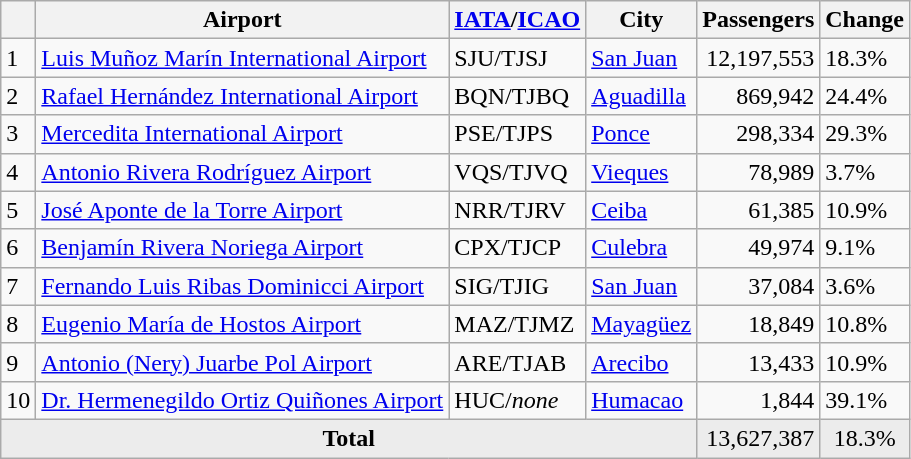<table class="wikitable sortable">
<tr>
<th></th>
<th>Airport</th>
<th><a href='#'>IATA</a>/<a href='#'>ICAO</a></th>
<th>City</th>
<th>Passengers</th>
<th>Change</th>
</tr>
<tr>
<td>1</td>
<td><a href='#'>Luis Muñoz Marín International Airport</a></td>
<td>SJU/TJSJ</td>
<td><a href='#'>San Juan</a></td>
<td align="right">12,197,553</td>
<td> 18.3%</td>
</tr>
<tr>
<td>2</td>
<td><a href='#'>Rafael Hernández International Airport</a></td>
<td>BQN/TJBQ</td>
<td><a href='#'>Aguadilla</a></td>
<td align="right">869,942</td>
<td> 24.4%</td>
</tr>
<tr>
<td>3</td>
<td><a href='#'>Mercedita International Airport</a></td>
<td>PSE/TJPS</td>
<td><a href='#'>Ponce</a></td>
<td align="right">298,334</td>
<td> 29.3%</td>
</tr>
<tr>
<td>4</td>
<td><a href='#'>Antonio Rivera Rodríguez Airport</a></td>
<td>VQS/TJVQ</td>
<td><a href='#'>Vieques</a></td>
<td align="right">78,989</td>
<td> 3.7%</td>
</tr>
<tr>
<td>5</td>
<td><a href='#'>José Aponte de la Torre Airport</a></td>
<td>NRR/TJRV</td>
<td><a href='#'>Ceiba</a></td>
<td align="right">61,385</td>
<td> 10.9%</td>
</tr>
<tr>
<td>6</td>
<td><a href='#'>Benjamín Rivera Noriega Airport</a></td>
<td>CPX/TJCP</td>
<td><a href='#'>Culebra</a></td>
<td align="right">49,974</td>
<td> 9.1%</td>
</tr>
<tr>
<td>7</td>
<td><a href='#'>Fernando Luis Ribas Dominicci Airport</a></td>
<td>SIG/TJIG</td>
<td><a href='#'>San Juan</a></td>
<td align="right">37,084</td>
<td> 3.6%</td>
</tr>
<tr>
<td>8</td>
<td><a href='#'>Eugenio María de Hostos Airport</a></td>
<td>MAZ/TJMZ</td>
<td><a href='#'>Mayagüez</a></td>
<td align="right">18,849</td>
<td> 10.8%</td>
</tr>
<tr>
<td>9</td>
<td><a href='#'>Antonio (Nery) Juarbe Pol Airport</a></td>
<td>ARE/TJAB</td>
<td><a href='#'>Arecibo</a></td>
<td align="right">13,433</td>
<td> 10.9%</td>
</tr>
<tr>
<td>10</td>
<td><a href='#'>Dr. Hermenegildo Ortiz Quiñones Airport</a></td>
<td>HUC/<em>none</em></td>
<td><a href='#'>Humacao</a></td>
<td align="right">1,844</td>
<td> 39.1%</td>
</tr>
<tr style="background-color:#ececec;">
<td colspan=4 align="center"><strong>Total</strong></td>
<td align="right">13,627,387</td>
<td align="center"> 18.3%</td>
</tr>
</table>
